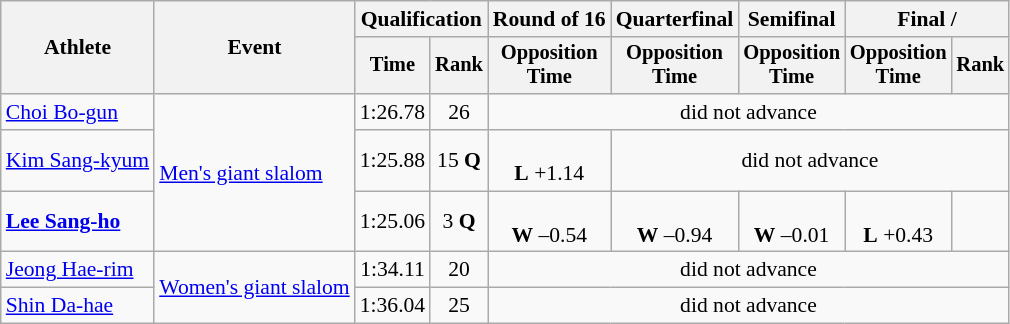<table class="wikitable" style="font-size:90%">
<tr>
<th rowspan="2">Athlete</th>
<th rowspan="2">Event</th>
<th colspan="2">Qualification</th>
<th>Round of 16</th>
<th>Quarterfinal</th>
<th>Semifinal</th>
<th colspan=2>Final / </th>
</tr>
<tr style="font-size:95%">
<th>Time</th>
<th>Rank</th>
<th>Opposition<br>Time</th>
<th>Opposition<br>Time</th>
<th>Opposition<br>Time</th>
<th>Opposition<br>Time</th>
<th>Rank</th>
</tr>
<tr align=center>
<td align=left><a href='#'>Choi Bo-gun</a></td>
<td align=left rowspan=3><a href='#'>Men's giant slalom</a></td>
<td>1:26.78</td>
<td>26</td>
<td colspan=5>did not advance</td>
</tr>
<tr align=center>
<td align=left><a href='#'>Kim Sang-kyum</a></td>
<td>1:25.88</td>
<td>15 <strong>Q</strong></td>
<td><br><strong>L</strong> +1.14</td>
<td colspan=4>did not advance</td>
</tr>
<tr align=center>
<td align=left><strong><a href='#'>Lee Sang-ho</a></strong></td>
<td>1:25.06</td>
<td>3 <strong>Q</strong></td>
<td><br><strong>W</strong> –0.54</td>
<td><br><strong>W</strong> –0.94</td>
<td><br><strong>W</strong> –0.01</td>
<td><br><strong>L</strong> +0.43</td>
<td></td>
</tr>
<tr align=center>
<td align=left><a href='#'>Jeong Hae-rim</a></td>
<td align=left rowspan=2><a href='#'>Women's giant slalom</a></td>
<td>1:34.11</td>
<td>20</td>
<td colspan=5>did not advance</td>
</tr>
<tr align=center>
<td align=left><a href='#'>Shin Da-hae</a></td>
<td>1:36.04</td>
<td>25</td>
<td colspan=5>did not advance</td>
</tr>
</table>
